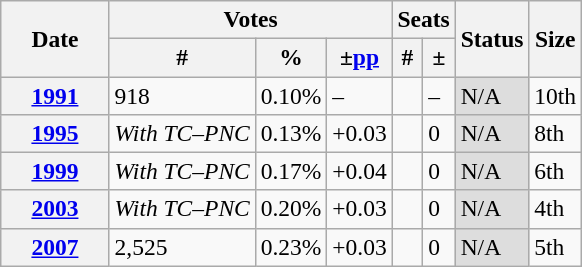<table class="wikitable" style="font-size:98%;">
<tr>
<th width="65" rowspan="2">Date</th>
<th colspan="3">Votes</th>
<th colspan="2">Seats</th>
<th rowspan="2">Status</th>
<th rowspan="2">Size</th>
</tr>
<tr>
<th>#</th>
<th>%</th>
<th>±<a href='#'>pp</a></th>
<th>#</th>
<th>±</th>
</tr>
<tr>
<th><a href='#'>1991</a></th>
<td>918</td>
<td>0.10%</td>
<td>–</td>
<td style="text-align:center;"></td>
<td>–</td>
<td style="background:#ddd;">N/A</td>
<td>10th</td>
</tr>
<tr>
<th><a href='#'>1995</a></th>
<td><em>With TC–PNC</em></td>
<td>0.13%</td>
<td>+0.03</td>
<td style="text-align:center;"></td>
<td>0</td>
<td style="background:#ddd;">N/A</td>
<td>8th</td>
</tr>
<tr>
<th><a href='#'>1999</a></th>
<td><em>With TC–PNC</em></td>
<td>0.17%</td>
<td>+0.04</td>
<td style="text-align:center;"></td>
<td>0</td>
<td style="background:#ddd;">N/A</td>
<td>6th</td>
</tr>
<tr>
<th><a href='#'>2003</a></th>
<td><em>With TC–PNC</em></td>
<td>0.20%</td>
<td>+0.03</td>
<td style="text-align:center;"></td>
<td>0</td>
<td style="background:#ddd;">N/A</td>
<td>4th</td>
</tr>
<tr>
<th><a href='#'>2007</a></th>
<td>2,525</td>
<td>0.23%</td>
<td>+0.03</td>
<td style="text-align:center;"></td>
<td>0</td>
<td style="background:#ddd;">N/A</td>
<td>5th</td>
</tr>
</table>
